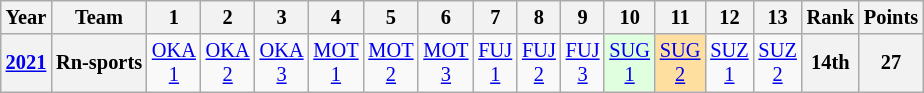<table class="wikitable" style="text-align:center; font-size:85%">
<tr>
<th>Year</th>
<th>Team</th>
<th>1</th>
<th>2</th>
<th>3</th>
<th>4</th>
<th>5</th>
<th>6</th>
<th>7</th>
<th>8</th>
<th>9</th>
<th>10</th>
<th>11</th>
<th>12</th>
<th>13</th>
<th>Rank</th>
<th>Points</th>
</tr>
<tr>
<th><a href='#'>2021</a></th>
<th nowrap>Rn-sports</th>
<td><a href='#'>OKA<br>1</a></td>
<td><a href='#'>OKA<br>2</a></td>
<td><a href='#'>OKA<br>3</a></td>
<td><a href='#'>MOT<br>1</a></td>
<td><a href='#'>MOT<br>2</a></td>
<td><a href='#'>MOT<br>3</a></td>
<td><a href='#'>FUJ<br>1</a></td>
<td><a href='#'>FUJ<br>2</a></td>
<td><a href='#'>FUJ<br>3</a></td>
<td style="background:#DFFFDF"><a href='#'>SUG<br>1</a><br></td>
<td style="background:#FFDF9F"><a href='#'>SUG<br>2</a><br></td>
<td><a href='#'>SUZ<br>1</a></td>
<td><a href='#'>SUZ<br>2</a></td>
<th>14th</th>
<th>27</th>
</tr>
</table>
